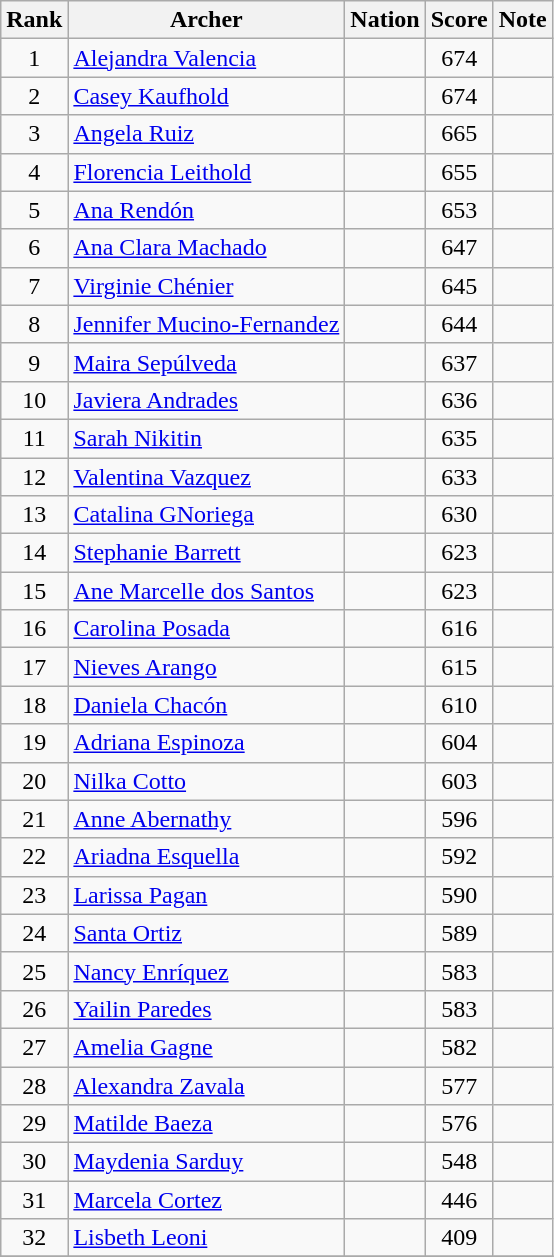<table class="wikitable sortable" style="text-align:center">
<tr>
<th>Rank</th>
<th>Archer</th>
<th>Nation</th>
<th>Score</th>
<th>Note</th>
</tr>
<tr>
<td>1</td>
<td align=left><a href='#'>Alejandra Valencia</a></td>
<td align=left></td>
<td>674</td>
<td></td>
</tr>
<tr>
<td>2</td>
<td align=left><a href='#'>Casey Kaufhold</a></td>
<td align=left></td>
<td>674</td>
<td></td>
</tr>
<tr>
<td>3</td>
<td align=left><a href='#'>Angela Ruiz</a></td>
<td align=left></td>
<td>665</td>
<td></td>
</tr>
<tr>
<td>4</td>
<td align=left><a href='#'>Florencia Leithold</a></td>
<td align=left></td>
<td>655</td>
<td></td>
</tr>
<tr>
<td>5</td>
<td align=left><a href='#'>Ana Rendón</a></td>
<td align=left></td>
<td>653</td>
<td></td>
</tr>
<tr>
<td>6</td>
<td align=left><a href='#'>Ana Clara Machado</a></td>
<td align=left></td>
<td>647</td>
<td></td>
</tr>
<tr>
<td>7</td>
<td align=left><a href='#'>Virginie Chénier</a></td>
<td align=left></td>
<td>645</td>
<td></td>
</tr>
<tr>
<td>8</td>
<td align=left><a href='#'>Jennifer Mucino-Fernandez</a></td>
<td align=left></td>
<td>644</td>
<td></td>
</tr>
<tr>
<td>9</td>
<td align=left><a href='#'>Maira Sepúlveda</a></td>
<td align=left></td>
<td>637</td>
<td></td>
</tr>
<tr>
<td>10</td>
<td align=left><a href='#'>Javiera Andrades</a></td>
<td align=left></td>
<td>636</td>
<td></td>
</tr>
<tr>
<td>11</td>
<td align=left><a href='#'>Sarah Nikitin</a></td>
<td align=left></td>
<td>635</td>
<td></td>
</tr>
<tr>
<td>12</td>
<td align=left><a href='#'>Valentina Vazquez</a></td>
<td align=left></td>
<td>633</td>
<td></td>
</tr>
<tr>
<td>13</td>
<td align=left><a href='#'>Catalina GNoriega</a></td>
<td align=left></td>
<td>630</td>
<td></td>
</tr>
<tr>
<td>14</td>
<td align=left><a href='#'>Stephanie Barrett</a></td>
<td align=left></td>
<td>623</td>
<td></td>
</tr>
<tr>
<td>15</td>
<td align=left><a href='#'>Ane Marcelle dos Santos</a></td>
<td align=left></td>
<td>623</td>
<td></td>
</tr>
<tr>
<td>16</td>
<td align=left><a href='#'>Carolina Posada</a></td>
<td align=left></td>
<td>616</td>
<td></td>
</tr>
<tr>
<td>17</td>
<td align=left><a href='#'>Nieves Arango</a></td>
<td align=left></td>
<td>615</td>
<td></td>
</tr>
<tr>
<td>18</td>
<td align=left><a href='#'>Daniela Chacón</a></td>
<td align=left></td>
<td>610</td>
<td></td>
</tr>
<tr>
<td>19</td>
<td align=left><a href='#'>Adriana Espinoza</a></td>
<td align=left></td>
<td>604</td>
<td></td>
</tr>
<tr>
<td>20</td>
<td align=left><a href='#'>Nilka Cotto</a></td>
<td align=left></td>
<td>603</td>
<td></td>
</tr>
<tr>
<td>21</td>
<td align=left><a href='#'>Anne Abernathy</a></td>
<td align=left></td>
<td>596</td>
<td></td>
</tr>
<tr>
<td>22</td>
<td align=left><a href='#'>Ariadna Esquella</a></td>
<td align=left></td>
<td>592</td>
<td></td>
</tr>
<tr>
<td>23</td>
<td align=left><a href='#'>Larissa Pagan</a></td>
<td align=left></td>
<td>590</td>
<td></td>
</tr>
<tr>
<td>24</td>
<td align=left><a href='#'>Santa Ortiz</a></td>
<td align=left></td>
<td>589</td>
<td></td>
</tr>
<tr>
<td>25</td>
<td align=left><a href='#'>Nancy Enríquez</a></td>
<td align=left></td>
<td>583</td>
<td></td>
</tr>
<tr>
<td>26</td>
<td align=left><a href='#'>Yailin Paredes</a></td>
<td align=left></td>
<td>583</td>
<td></td>
</tr>
<tr>
<td>27</td>
<td align=left><a href='#'>Amelia Gagne</a></td>
<td align=left></td>
<td>582</td>
<td></td>
</tr>
<tr>
<td>28</td>
<td align=left><a href='#'>Alexandra Zavala</a></td>
<td align=left></td>
<td>577</td>
<td></td>
</tr>
<tr>
<td>29</td>
<td align=left><a href='#'>Matilde Baeza</a></td>
<td align=left></td>
<td>576</td>
<td></td>
</tr>
<tr>
<td>30</td>
<td align=left><a href='#'>Maydenia Sarduy</a></td>
<td align=left></td>
<td>548</td>
<td></td>
</tr>
<tr>
<td>31</td>
<td align=left><a href='#'>Marcela Cortez</a></td>
<td align=left></td>
<td>446</td>
<td></td>
</tr>
<tr>
<td>32</td>
<td align=left><a href='#'>Lisbeth Leoni</a></td>
<td align=left></td>
<td>409</td>
<td></td>
</tr>
<tr>
</tr>
</table>
